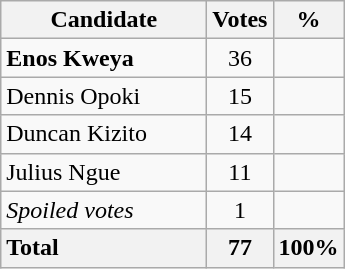<table class="wikitable" style="text-align: center;">
<tr>
<th width="130">Candidate</th>
<th>Votes</th>
<th>%</th>
</tr>
<tr>
<td style="text-align: left;"><strong>Enos Kweya</strong></td>
<td>36</td>
<td></td>
</tr>
<tr>
<td style="text-align: left;">Dennis Opoki</td>
<td>15</td>
<td></td>
</tr>
<tr>
<td style="text-align: left;">Duncan Kizito</td>
<td>14</td>
<td></td>
</tr>
<tr>
<td style="text-align: left;">Julius Ngue</td>
<td>11</td>
<td></td>
</tr>
<tr>
<td style="text-align: left;"><em>Spoiled votes</em></td>
<td>1</td>
<td></td>
</tr>
<tr>
<th style="text-align: left;">Total</th>
<th>77</th>
<th>100%</th>
</tr>
</table>
